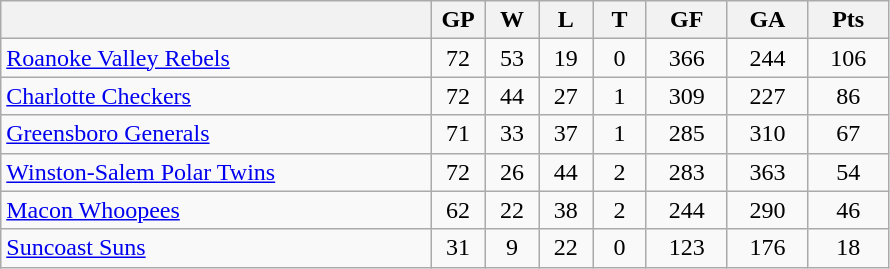<table class="wikitable">
<tr>
<th width="40%"></th>
<th width="5%">GP</th>
<th width="5%">W</th>
<th width="5%">L</th>
<th width="5%">T</th>
<th width="7.5%">GF</th>
<th width="7.5%">GA</th>
<th width="7.5%">Pts</th>
</tr>
<tr align="center">
<td align="left"><a href='#'>Roanoke Valley Rebels</a></td>
<td>72</td>
<td>53</td>
<td>19</td>
<td>0</td>
<td>366</td>
<td>244</td>
<td>106</td>
</tr>
<tr align="center">
<td align="left"><a href='#'>Charlotte Checkers</a></td>
<td>72</td>
<td>44</td>
<td>27</td>
<td>1</td>
<td>309</td>
<td>227</td>
<td>86</td>
</tr>
<tr align="center">
<td align="left"><a href='#'>Greensboro Generals</a></td>
<td>71</td>
<td>33</td>
<td>37</td>
<td>1</td>
<td>285</td>
<td>310</td>
<td>67</td>
</tr>
<tr align="center">
<td align="left"><a href='#'>Winston-Salem Polar Twins</a></td>
<td>72</td>
<td>26</td>
<td>44</td>
<td>2</td>
<td>283</td>
<td>363</td>
<td>54</td>
</tr>
<tr align="center">
<td align="left"><a href='#'>Macon Whoopees</a></td>
<td>62</td>
<td>22</td>
<td>38</td>
<td>2</td>
<td>244</td>
<td>290</td>
<td>46</td>
</tr>
<tr align="center">
<td align="left"><a href='#'>Suncoast Suns</a></td>
<td>31</td>
<td>9</td>
<td>22</td>
<td>0</td>
<td>123</td>
<td>176</td>
<td>18</td>
</tr>
</table>
